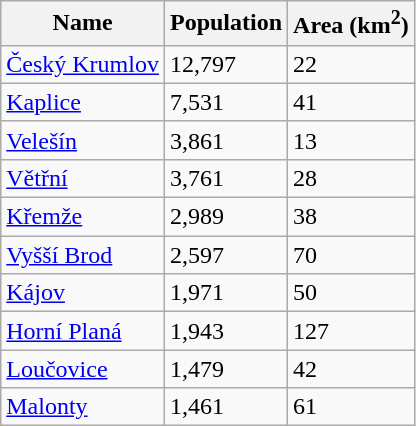<table class="wikitable sortable">
<tr>
<th>Name</th>
<th>Population</th>
<th>Area (km<sup>2</sup>)</th>
</tr>
<tr>
<td><a href='#'>Český Krumlov</a></td>
<td>12,797</td>
<td>22</td>
</tr>
<tr>
<td><a href='#'>Kaplice</a></td>
<td>7,531</td>
<td>41</td>
</tr>
<tr>
<td><a href='#'>Velešín</a></td>
<td>3,861</td>
<td>13</td>
</tr>
<tr>
<td><a href='#'>Větřní</a></td>
<td>3,761</td>
<td>28</td>
</tr>
<tr>
<td><a href='#'>Křemže</a></td>
<td>2,989</td>
<td>38</td>
</tr>
<tr>
<td><a href='#'>Vyšší Brod</a></td>
<td>2,597</td>
<td>70</td>
</tr>
<tr>
<td><a href='#'>Kájov</a></td>
<td>1,971</td>
<td>50</td>
</tr>
<tr>
<td><a href='#'>Horní Planá</a></td>
<td>1,943</td>
<td>127</td>
</tr>
<tr>
<td><a href='#'>Loučovice</a></td>
<td>1,479</td>
<td>42</td>
</tr>
<tr>
<td><a href='#'>Malonty</a></td>
<td>1,461</td>
<td>61</td>
</tr>
</table>
